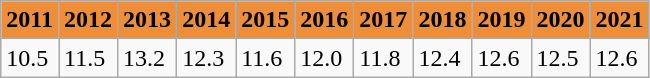<table class="wikitable" border="1">
<tr align="center" style="background:#ef8e39;">
<td><strong>2011</strong></td>
<td><strong>2012</strong></td>
<td><strong>2013</strong></td>
<td><strong>2014</strong></td>
<td><strong>2015</strong></td>
<td><strong>2016</strong></td>
<td><strong>2017</strong></td>
<td><strong>2018</strong></td>
<td><strong>2019</strong></td>
<td><strong>2020</strong></td>
<td><strong>2021</strong></td>
</tr>
<tr>
<td>10.5</td>
<td>11.5</td>
<td>13.2</td>
<td>12.3</td>
<td>11.6</td>
<td>12.0</td>
<td>11.8</td>
<td>12.4</td>
<td>12.6</td>
<td>12.5</td>
<td>12.6</td>
</tr>
</table>
